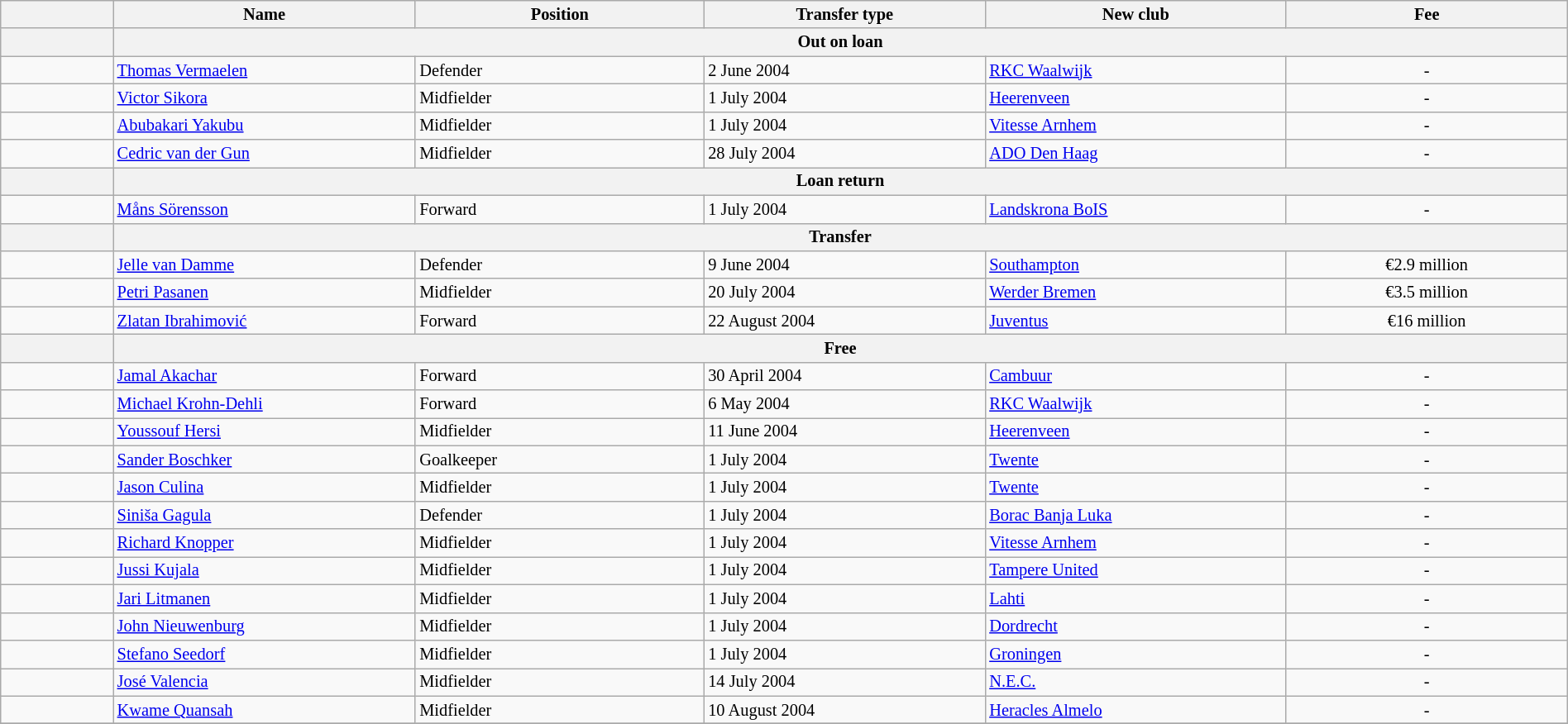<table class="wikitable" style="width:100%; font-size:85%;">
<tr>
<th width="2%"></th>
<th width="5%">Name</th>
<th width="5%">Position</th>
<th width="5%">Transfer type</th>
<th width="5%">New club</th>
<th width="5%">Fee</th>
</tr>
<tr>
<th></th>
<th colspan="5" align="center">Out on loan</th>
</tr>
<tr>
<td align=center></td>
<td align=left> <a href='#'>Thomas Vermaelen</a></td>
<td align=left>Defender</td>
<td align=left>2 June 2004</td>
<td align=left> <a href='#'>RKC Waalwijk</a></td>
<td align=center>-</td>
</tr>
<tr>
<td align=center></td>
<td align=left> <a href='#'>Victor Sikora</a></td>
<td align=left>Midfielder</td>
<td align=left>1 July 2004</td>
<td align=left> <a href='#'>Heerenveen</a></td>
<td align=center>-</td>
</tr>
<tr>
<td align=center></td>
<td align=left> <a href='#'>Abubakari Yakubu</a></td>
<td align=left>Midfielder</td>
<td align=left>1 July 2004</td>
<td align=left> <a href='#'>Vitesse Arnhem</a></td>
<td align=center>-</td>
</tr>
<tr>
<td align=center></td>
<td align=left> <a href='#'>Cedric van der Gun</a></td>
<td align=left>Midfielder</td>
<td align=left>28 July 2004</td>
<td align=left> <a href='#'>ADO Den Haag</a></td>
<td align=center>-</td>
</tr>
<tr>
<th></th>
<th colspan="5" align="center">Loan return</th>
</tr>
<tr>
<td align=center></td>
<td align=left> <a href='#'>Måns Sörensson</a></td>
<td align=left>Forward</td>
<td align=left>1 July 2004</td>
<td align=left> <a href='#'>Landskrona BoIS</a></td>
<td align=center>-</td>
</tr>
<tr>
<th></th>
<th colspan="5" align="center">Transfer</th>
</tr>
<tr>
<td align=center></td>
<td align=left> <a href='#'>Jelle van Damme</a></td>
<td align=left>Defender</td>
<td align=left>9 June 2004</td>
<td align=left> <a href='#'>Southampton</a></td>
<td align=center>€2.9 million</td>
</tr>
<tr>
<td align=center></td>
<td align=left> <a href='#'>Petri Pasanen</a></td>
<td align=left>Midfielder</td>
<td align=left>20 July 2004</td>
<td align=left> <a href='#'>Werder Bremen</a></td>
<td align=center>€3.5 million</td>
</tr>
<tr>
<td align=center></td>
<td align=left> <a href='#'>Zlatan Ibrahimović</a></td>
<td align=left>Forward</td>
<td align=left>22 August 2004</td>
<td align=left> <a href='#'>Juventus</a></td>
<td align=center>€16 million</td>
</tr>
<tr>
<th></th>
<th colspan="5" align="center">Free</th>
</tr>
<tr>
<td align=center></td>
<td align=left> <a href='#'>Jamal Akachar</a></td>
<td align=left>Forward</td>
<td align=left>30 April 2004</td>
<td align=left> <a href='#'>Cambuur</a></td>
<td align=center>-</td>
</tr>
<tr>
<td align=center></td>
<td align=left> <a href='#'>Michael Krohn-Dehli</a></td>
<td align=left>Forward</td>
<td align=left>6 May 2004</td>
<td align=left> <a href='#'>RKC Waalwijk</a></td>
<td align=center>-</td>
</tr>
<tr>
<td align=center></td>
<td align=left> <a href='#'>Youssouf Hersi</a></td>
<td align=left>Midfielder</td>
<td align=left>11 June 2004</td>
<td align=left> <a href='#'>Heerenveen</a></td>
<td align=center>-</td>
</tr>
<tr>
<td align=center></td>
<td align=left> <a href='#'>Sander Boschker</a></td>
<td align=left>Goalkeeper</td>
<td align=left>1 July 2004</td>
<td align=left> <a href='#'>Twente</a></td>
<td align=center>-</td>
</tr>
<tr>
<td align=center></td>
<td align=left> <a href='#'>Jason Culina</a></td>
<td align=left>Midfielder</td>
<td align=left>1 July 2004</td>
<td align=left> <a href='#'>Twente</a></td>
<td align=center>-</td>
</tr>
<tr>
<td align=center></td>
<td align=left> <a href='#'>Siniša Gagula</a></td>
<td align=left>Defender</td>
<td align=left>1 July 2004</td>
<td align=left> <a href='#'>Borac Banja Luka</a></td>
<td align=center>-</td>
</tr>
<tr>
<td align=center></td>
<td align=left> <a href='#'>Richard Knopper</a></td>
<td align=left>Midfielder</td>
<td align=left>1 July 2004</td>
<td align=left> <a href='#'>Vitesse Arnhem</a></td>
<td align=center>-</td>
</tr>
<tr>
<td align=center></td>
<td align=left> <a href='#'>Jussi Kujala</a></td>
<td align=left>Midfielder</td>
<td align=left>1 July 2004</td>
<td align=left> <a href='#'>Tampere United</a></td>
<td align=center>-</td>
</tr>
<tr>
<td align=center></td>
<td align=left> <a href='#'>Jari Litmanen</a></td>
<td align=left>Midfielder</td>
<td align=left>1 July 2004</td>
<td align=left> <a href='#'>Lahti</a></td>
<td align=center>-</td>
</tr>
<tr>
<td align=center></td>
<td align=left> <a href='#'>John Nieuwenburg</a></td>
<td align=left>Midfielder</td>
<td align=left>1 July 2004</td>
<td align=left> <a href='#'>Dordrecht</a></td>
<td align=center>-</td>
</tr>
<tr>
<td align=center></td>
<td align=left> <a href='#'>Stefano Seedorf</a></td>
<td align=left>Midfielder</td>
<td align=left>1 July 2004</td>
<td align=left> <a href='#'>Groningen</a></td>
<td align=center>-</td>
</tr>
<tr>
<td align=center></td>
<td align=left> <a href='#'>José Valencia</a></td>
<td align=left>Midfielder</td>
<td align=left>14 July 2004</td>
<td align=left> <a href='#'>N.E.C.</a></td>
<td align=center>-</td>
</tr>
<tr>
<td align=center></td>
<td align=left> <a href='#'>Kwame Quansah</a></td>
<td align=left>Midfielder</td>
<td align=left>10 August 2004</td>
<td align=left> <a href='#'>Heracles Almelo</a></td>
<td align=center>-</td>
</tr>
<tr>
</tr>
</table>
